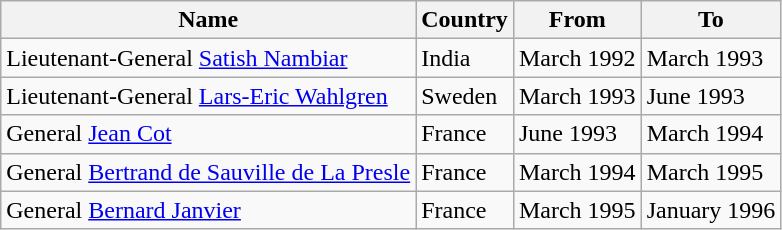<table class="wikitable sortable">
<tr>
<th>Name</th>
<th>Country</th>
<th>From</th>
<th>To</th>
</tr>
<tr>
<td>Lieutenant-General <a href='#'>Satish Nambiar</a></td>
<td>India</td>
<td>March 1992</td>
<td>March 1993</td>
</tr>
<tr>
<td>Lieutenant-General <a href='#'>Lars-Eric Wahlgren</a></td>
<td>Sweden</td>
<td>March 1993</td>
<td>June 1993</td>
</tr>
<tr>
<td>General <a href='#'>Jean Cot</a></td>
<td>France</td>
<td>June 1993</td>
<td>March 1994</td>
</tr>
<tr>
<td>General <a href='#'>Bertrand de Sauville de La Presle</a></td>
<td>France</td>
<td>March 1994</td>
<td>March 1995</td>
</tr>
<tr>
<td>General <a href='#'>Bernard Janvier</a></td>
<td>France</td>
<td>March 1995</td>
<td>January 1996</td>
</tr>
</table>
